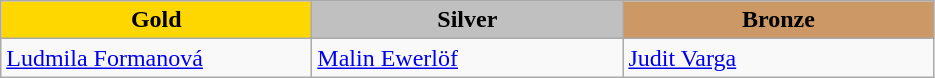<table class="wikitable" style="text-align:left">
<tr align="center">
<td width=200 bgcolor=gold><strong>Gold</strong></td>
<td width=200 bgcolor=silver><strong>Silver</strong></td>
<td width=200 bgcolor=CC9966><strong>Bronze</strong></td>
</tr>
<tr>
<td><a href='#'>Ludmila Formanová</a><br><em></em></td>
<td><a href='#'>Malin Ewerlöf</a><br><em></em></td>
<td><a href='#'>Judit Varga</a><br><em></em></td>
</tr>
</table>
